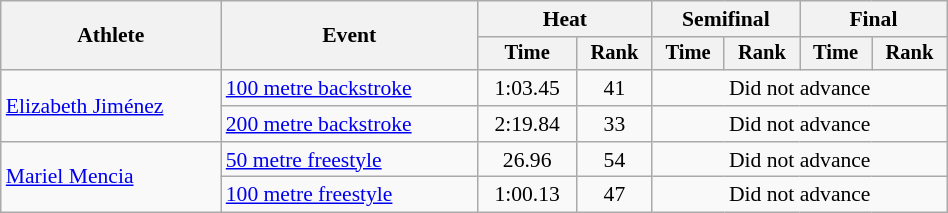<table class="wikitable" style="text-align:center; font-size:90%; width:50%;">
<tr>
<th rowspan="2">Athlete</th>
<th rowspan="2">Event</th>
<th colspan="2">Heat</th>
<th colspan="2">Semifinal</th>
<th colspan="2">Final</th>
</tr>
<tr style="font-size:95%">
<th>Time</th>
<th>Rank</th>
<th>Time</th>
<th>Rank</th>
<th>Time</th>
<th>Rank</th>
</tr>
<tr>
<td align=left rowspan=2><a href='#'>Elizabeth Jiménez</a></td>
<td align=left><a href='#'>100 metre backstroke</a></td>
<td>1:03.45</td>
<td>41</td>
<td colspan=4>Did not advance</td>
</tr>
<tr>
<td align=left><a href='#'>200 metre backstroke</a></td>
<td>2:19.84</td>
<td>33</td>
<td colspan=4>Did not advance</td>
</tr>
<tr>
<td align=left rowspan=2><a href='#'>Mariel Mencia</a></td>
<td align=left><a href='#'>50 metre freestyle</a></td>
<td>26.96</td>
<td>54</td>
<td colspan=4>Did not advance</td>
</tr>
<tr>
<td align=left><a href='#'>100 metre freestyle</a></td>
<td>1:00.13</td>
<td>47</td>
<td colspan=4>Did not advance</td>
</tr>
</table>
